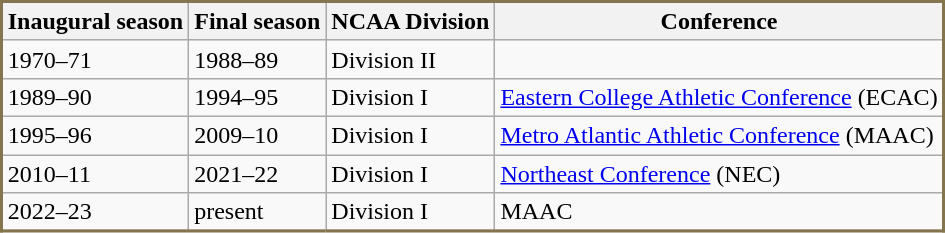<table class = "wikitable sortable" style = "border: solid 2px #84754E;">
<tr>
<th>Inaugural season</th>
<th>Final season</th>
<th>NCAA Division</th>
<th>Conference</th>
</tr>
<tr>
<td>1970–71</td>
<td>1988–89</td>
<td>Division II</td>
<td></td>
</tr>
<tr>
<td>1989–90</td>
<td>1994–95</td>
<td>Division I</td>
<td><a href='#'>Eastern College Athletic Conference</a> (ECAC)</td>
</tr>
<tr>
<td>1995–96</td>
<td>2009–10</td>
<td>Division I</td>
<td><a href='#'>Metro Atlantic Athletic Conference</a> (MAAC)</td>
</tr>
<tr>
<td>2010–11</td>
<td>2021–22</td>
<td>Division I</td>
<td><a href='#'>Northeast Conference</a> (NEC)</td>
</tr>
<tr>
<td>2022–23</td>
<td>present</td>
<td>Division I</td>
<td>MAAC</td>
</tr>
<tr>
</tr>
</table>
